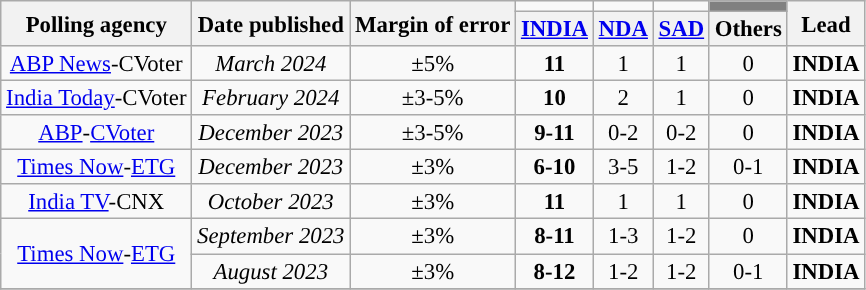<table class="wikitable sortable" style="text-align:center;font-size:95%;line-height:16px">
<tr>
<th rowspan="2">Polling agency</th>
<th rowspan="2">Date published</th>
<th rowspan="2">Margin of error</th>
<td></td>
<td></td>
<td bgcolor=></td>
<td bgcolor=grey></td>
<th rowspan="2">Lead</th>
</tr>
<tr>
<th><a href='#'>INDIA</a></th>
<th><a href='#'>NDA</a></th>
<th><a href='#'>SAD</a></th>
<th>Others</th>
</tr>
<tr>
<td><a href='#'>ABP News</a>-CVoter</td>
<td><em>March 2024</em></td>
<td>±5%</td>
<td><strong>11</strong></td>
<td>1</td>
<td>1</td>
<td>0</td>
<td><strong>INDIA</strong></td>
</tr>
<tr>
<td><a href='#'>India Today</a>-CVoter</td>
<td><em>February 2024</em></td>
<td>±3-5%</td>
<td><strong>10</strong></td>
<td>2</td>
<td>1</td>
<td>0</td>
<td><strong>INDIA</strong></td>
</tr>
<tr>
<td><a href='#'>ABP</a>-<a href='#'>CVoter</a></td>
<td><em>December 2023</em></td>
<td>±3-5%</td>
<td><strong>9-11</strong></td>
<td>0-2</td>
<td>0-2</td>
<td>0</td>
<td><strong>INDIA</strong></td>
</tr>
<tr>
<td><a href='#'>Times Now</a>-<a href='#'>ETG</a></td>
<td><em>December 2023</em></td>
<td>±3%</td>
<td><strong>6-10</strong></td>
<td>3-5</td>
<td>1-2</td>
<td>0-1</td>
<td><strong>INDIA</strong></td>
</tr>
<tr>
<td><a href='#'>India TV</a>-CNX</td>
<td><em>October 2023</em></td>
<td>±3%</td>
<td><strong>11</strong></td>
<td>1</td>
<td>1</td>
<td>0</td>
<td><strong>INDIA</strong></td>
</tr>
<tr>
<td rowspan="2"><a href='#'>Times Now</a>-<a href='#'>ETG</a></td>
<td><em>September 2023</em></td>
<td>±3%</td>
<td><strong>8-11</strong></td>
<td>1-3</td>
<td>1-2</td>
<td>0</td>
<td><strong>INDIA</strong></td>
</tr>
<tr>
<td><em>August 2023</em></td>
<td>±3%</td>
<td><strong>8-12</strong></td>
<td>1-2</td>
<td>1-2</td>
<td>0-1</td>
<td><strong>INDIA</strong></td>
</tr>
<tr>
</tr>
</table>
